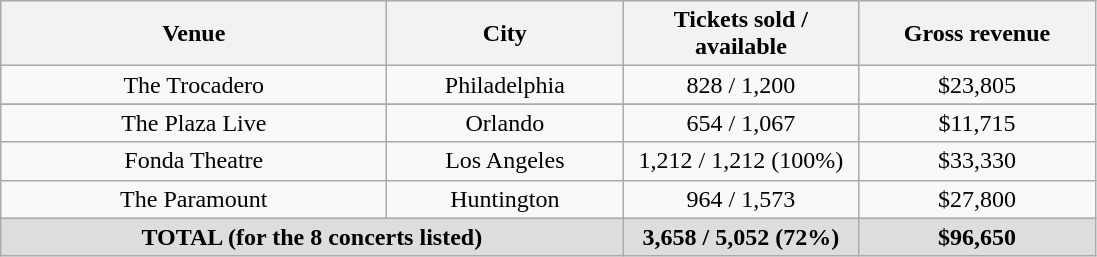<table class="wikitable" style="text-align:center;">
<tr ">
<th style="width:250px;">Venue</th>
<th style="width:150px;">City</th>
<th style="width:150px;">Tickets sold / available</th>
<th style="width:150px;">Gross revenue</th>
</tr>
<tr>
<td>The Trocadero</td>
<td>Philadelphia</td>
<td>828 / 1,200</td>
<td>$23,805</td>
</tr>
<tr>
</tr>
<tr>
<td>The Plaza Live</td>
<td>Orlando</td>
<td>654 / 1,067</td>
<td>$11,715</td>
</tr>
<tr>
<td>Fonda Theatre</td>
<td>Los Angeles</td>
<td>1,212 / 1,212 (100%)</td>
<td>$33,330</td>
</tr>
<tr>
<td>The Paramount</td>
<td>Huntington</td>
<td>964 / 1,573</td>
<td>$27,800</td>
</tr>
<tr style="background:#ddd;">
<td colspan="2"><strong>TOTAL (for the 8 concerts listed)</strong></td>
<td><strong>3,658 / 5,052 (72%)</strong></td>
<td><strong>$96,650</strong></td>
</tr>
</table>
